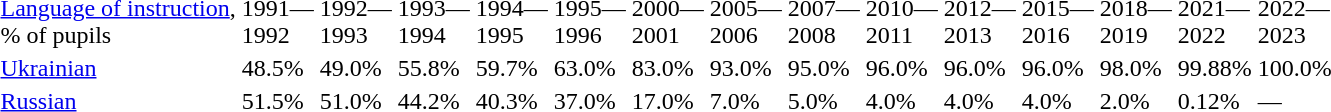<table class="standard">
<tr>
<td><a href='#'>Language of instruction</a>, <br>% of pupils</td>
<td>1991—<br>1992</td>
<td>1992—<br>1993</td>
<td>1993—<br>1994</td>
<td>1994—<br>1995</td>
<td>1995—<br>1996</td>
<td>2000—<br>2001</td>
<td>2005—<br>2006</td>
<td>2007—<br>2008</td>
<td>2010—<br>2011</td>
<td>2012—<br>2013</td>
<td>2015—<br>2016</td>
<td>2018—<br>2019</td>
<td>2021—<br>2022</td>
<td>2022—<br>2023</td>
</tr>
<tr>
<td><a href='#'>Ukrainian</a></td>
<td>48.5%</td>
<td>49.0%</td>
<td>55.8%</td>
<td>59.7%</td>
<td>63.0%</td>
<td>83.0%</td>
<td>93.0%</td>
<td>95.0%</td>
<td>96.0%</td>
<td>96.0%</td>
<td>96.0%</td>
<td>98.0%</td>
<td>99.88%</td>
<td>100.0%</td>
</tr>
<tr>
<td><a href='#'>Russian</a></td>
<td>51.5%</td>
<td>51.0%</td>
<td>44.2%</td>
<td>40.3%</td>
<td>37.0%</td>
<td>17.0%</td>
<td>7.0%</td>
<td>5.0%</td>
<td>4.0%</td>
<td>4.0%</td>
<td>4.0%</td>
<td>2.0%</td>
<td>0.12%</td>
<td>—</td>
</tr>
<tr>
</tr>
</table>
